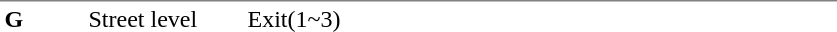<table table border=0 cellspacing=0 cellpadding=3>
<tr>
<td style="border-top:solid 1px gray;" width=50 valign=top><strong>G</strong></td>
<td style="border-top:solid 1px gray;" width=100 valign=top>Street level</td>
<td style="border-top:solid 1px gray;" width=390 valign=top>Exit(1~3)</td>
</tr>
</table>
